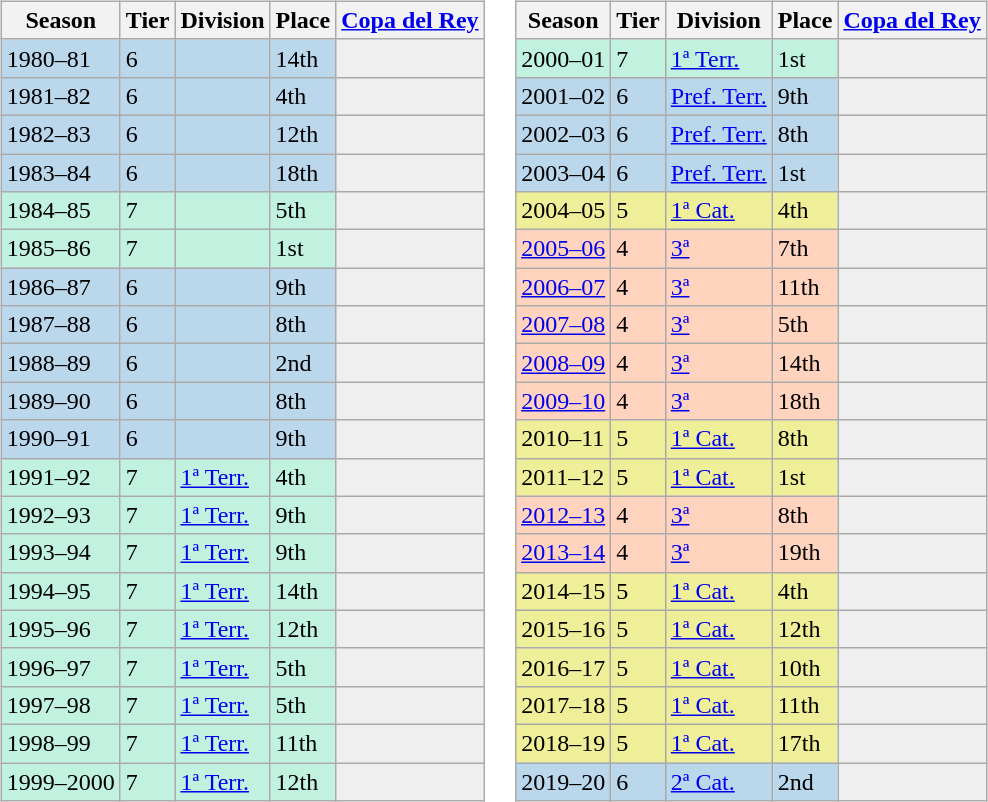<table>
<tr>
<td valign="top" width=0%><br><table class="wikitable">
<tr style="background:#f0f6fa;">
<th>Season</th>
<th>Tier</th>
<th>Division</th>
<th>Place</th>
<th><a href='#'>Copa del Rey</a></th>
</tr>
<tr>
<td style="background:#BBD7EC;">1980–81</td>
<td style="background:#BBD7EC;">6</td>
<td style="background:#BBD7EC;"></td>
<td style="background:#BBD7EC;">14th</td>
<th style="background:#efefef;"></th>
</tr>
<tr>
<td style="background:#BBD7EC;">1981–82</td>
<td style="background:#BBD7EC;">6</td>
<td style="background:#BBD7EC;"></td>
<td style="background:#BBD7EC;">4th</td>
<th style="background:#efefef;"></th>
</tr>
<tr>
<td style="background:#BBD7EC;">1982–83</td>
<td style="background:#BBD7EC;">6</td>
<td style="background:#BBD7EC;"></td>
<td style="background:#BBD7EC;">12th</td>
<th style="background:#efefef;"></th>
</tr>
<tr>
<td style="background:#BBD7EC;">1983–84</td>
<td style="background:#BBD7EC;">6</td>
<td style="background:#BBD7EC;"></td>
<td style="background:#BBD7EC;">18th</td>
<th style="background:#efefef;"></th>
</tr>
<tr>
<td style="background:#C0F2DF;">1984–85</td>
<td style="background:#C0F2DF;">7</td>
<td style="background:#C0F2DF;"></td>
<td style="background:#C0F2DF;">5th</td>
<th style="background:#efefef;"></th>
</tr>
<tr>
<td style="background:#C0F2DF;">1985–86</td>
<td style="background:#C0F2DF;">7</td>
<td style="background:#C0F2DF;"></td>
<td style="background:#C0F2DF;">1st</td>
<th style="background:#efefef;"></th>
</tr>
<tr>
<td style="background:#BBD7EC;">1986–87</td>
<td style="background:#BBD7EC;">6</td>
<td style="background:#BBD7EC;"></td>
<td style="background:#BBD7EC;">9th</td>
<th style="background:#efefef;"></th>
</tr>
<tr>
<td style="background:#BBD7EC;">1987–88</td>
<td style="background:#BBD7EC;">6</td>
<td style="background:#BBD7EC;"></td>
<td style="background:#BBD7EC;">8th</td>
<th style="background:#efefef;"></th>
</tr>
<tr>
<td style="background:#BBD7EC;">1988–89</td>
<td style="background:#BBD7EC;">6</td>
<td style="background:#BBD7EC;"></td>
<td style="background:#BBD7EC;">2nd</td>
<th style="background:#efefef;"></th>
</tr>
<tr>
<td style="background:#BBD7EC;">1989–90</td>
<td style="background:#BBD7EC;">6</td>
<td style="background:#BBD7EC;"></td>
<td style="background:#BBD7EC;">8th</td>
<th style="background:#efefef;"></th>
</tr>
<tr>
<td style="background:#BBD7EC;">1990–91</td>
<td style="background:#BBD7EC;">6</td>
<td style="background:#BBD7EC;"></td>
<td style="background:#BBD7EC;">9th</td>
<th style="background:#efefef;"></th>
</tr>
<tr>
<td style="background:#C0F2DF;">1991–92</td>
<td style="background:#C0F2DF;">7</td>
<td style="background:#C0F2DF;"><a href='#'>1ª Terr.</a></td>
<td style="background:#C0F2DF;">4th</td>
<th style="background:#efefef;"></th>
</tr>
<tr>
<td style="background:#C0F2DF;">1992–93</td>
<td style="background:#C0F2DF;">7</td>
<td style="background:#C0F2DF;"><a href='#'>1ª Terr.</a></td>
<td style="background:#C0F2DF;">9th</td>
<th style="background:#efefef;"></th>
</tr>
<tr>
<td style="background:#C0F2DF;">1993–94</td>
<td style="background:#C0F2DF;">7</td>
<td style="background:#C0F2DF;"><a href='#'>1ª Terr.</a></td>
<td style="background:#C0F2DF;">9th</td>
<th style="background:#efefef;"></th>
</tr>
<tr>
<td style="background:#C0F2DF;">1994–95</td>
<td style="background:#C0F2DF;">7</td>
<td style="background:#C0F2DF;"><a href='#'>1ª Terr.</a></td>
<td style="background:#C0F2DF;">14th</td>
<th style="background:#efefef;"></th>
</tr>
<tr>
<td style="background:#C0F2DF;">1995–96</td>
<td style="background:#C0F2DF;">7</td>
<td style="background:#C0F2DF;"><a href='#'>1ª Terr.</a></td>
<td style="background:#C0F2DF;">12th</td>
<th style="background:#efefef;"></th>
</tr>
<tr>
<td style="background:#C0F2DF;">1996–97</td>
<td style="background:#C0F2DF;">7</td>
<td style="background:#C0F2DF;"><a href='#'>1ª Terr.</a></td>
<td style="background:#C0F2DF;">5th</td>
<th style="background:#efefef;"></th>
</tr>
<tr>
<td style="background:#C0F2DF;">1997–98</td>
<td style="background:#C0F2DF;">7</td>
<td style="background:#C0F2DF;"><a href='#'>1ª Terr.</a></td>
<td style="background:#C0F2DF;">5th</td>
<th style="background:#efefef;"></th>
</tr>
<tr>
<td style="background:#C0F2DF;">1998–99</td>
<td style="background:#C0F2DF;">7</td>
<td style="background:#C0F2DF;"><a href='#'>1ª Terr.</a></td>
<td style="background:#C0F2DF;">11th</td>
<th style="background:#efefef;"></th>
</tr>
<tr>
<td style="background:#C0F2DF;">1999–2000</td>
<td style="background:#C0F2DF;">7</td>
<td style="background:#C0F2DF;"><a href='#'>1ª Terr.</a></td>
<td style="background:#C0F2DF;">12th</td>
<th style="background:#efefef;"></th>
</tr>
</table>
</td>
<td valign="top" width=0%><br><table class="wikitable">
<tr style="background:#f0f6fa;">
<th>Season</th>
<th>Tier</th>
<th>Division</th>
<th>Place</th>
<th><a href='#'>Copa del Rey</a></th>
</tr>
<tr>
<td style="background:#C0F2DF;">2000–01</td>
<td style="background:#C0F2DF;">7</td>
<td style="background:#C0F2DF;"><a href='#'>1ª Terr.</a></td>
<td style="background:#C0F2DF;">1st</td>
<th style="background:#efefef;"></th>
</tr>
<tr>
<td style="background:#BBD7EC;">2001–02</td>
<td style="background:#BBD7EC;">6</td>
<td style="background:#BBD7EC;"><a href='#'>Pref. Terr.</a></td>
<td style="background:#BBD7EC;">9th</td>
<th style="background:#efefef;"></th>
</tr>
<tr>
<td style="background:#BBD7EC;">2002–03</td>
<td style="background:#BBD7EC;">6</td>
<td style="background:#BBD7EC;"><a href='#'>Pref. Terr.</a></td>
<td style="background:#BBD7EC;">8th</td>
<th style="background:#efefef;"></th>
</tr>
<tr>
<td style="background:#BBD7EC;">2003–04</td>
<td style="background:#BBD7EC;">6</td>
<td style="background:#BBD7EC;"><a href='#'>Pref. Terr.</a></td>
<td style="background:#BBD7EC;">1st</td>
<th style="background:#efefef;"></th>
</tr>
<tr>
<td style="background:#EFEF99;">2004–05</td>
<td style="background:#EFEF99;">5</td>
<td style="background:#EFEF99;"><a href='#'>1ª Cat.</a></td>
<td style="background:#EFEF99;">4th</td>
<th style="background:#efefef;"></th>
</tr>
<tr>
<td style="background:#FFD3BD;"><a href='#'>2005–06</a></td>
<td style="background:#FFD3BD;">4</td>
<td style="background:#FFD3BD;"><a href='#'>3ª</a></td>
<td style="background:#FFD3BD;">7th</td>
<td style="background:#efefef;"></td>
</tr>
<tr>
<td style="background:#FFD3BD;"><a href='#'>2006–07</a></td>
<td style="background:#FFD3BD;">4</td>
<td style="background:#FFD3BD;"><a href='#'>3ª</a></td>
<td style="background:#FFD3BD;">11th</td>
<th style="background:#efefef;"></th>
</tr>
<tr>
<td style="background:#FFD3BD;"><a href='#'>2007–08</a></td>
<td style="background:#FFD3BD;">4</td>
<td style="background:#FFD3BD;"><a href='#'>3ª</a></td>
<td style="background:#FFD3BD;">5th</td>
<th style="background:#efefef;"></th>
</tr>
<tr>
<td style="background:#FFD3BD;"><a href='#'>2008–09</a></td>
<td style="background:#FFD3BD;">4</td>
<td style="background:#FFD3BD;"><a href='#'>3ª</a></td>
<td style="background:#FFD3BD;">14th</td>
<td style="background:#efefef;"></td>
</tr>
<tr>
<td style="background:#FFD3BD;"><a href='#'>2009–10</a></td>
<td style="background:#FFD3BD;">4</td>
<td style="background:#FFD3BD;"><a href='#'>3ª</a></td>
<td style="background:#FFD3BD;">18th</td>
<td style="background:#efefef;"></td>
</tr>
<tr>
<td style="background:#EFEF99;">2010–11</td>
<td style="background:#EFEF99;">5</td>
<td style="background:#EFEF99;"><a href='#'>1ª Cat.</a></td>
<td style="background:#EFEF99;">8th</td>
<th style="background:#efefef;"></th>
</tr>
<tr>
<td style="background:#EFEF99;">2011–12</td>
<td style="background:#EFEF99;">5</td>
<td style="background:#EFEF99;"><a href='#'>1ª Cat.</a></td>
<td style="background:#EFEF99;">1st</td>
<th style="background:#efefef;"></th>
</tr>
<tr>
<td style="background:#FFD3BD;"><a href='#'>2012–13</a></td>
<td style="background:#FFD3BD;">4</td>
<td style="background:#FFD3BD;"><a href='#'>3ª</a></td>
<td style="background:#FFD3BD;">8th</td>
<td style="background:#efefef;"></td>
</tr>
<tr>
<td style="background:#FFD3BD;"><a href='#'>2013–14</a></td>
<td style="background:#FFD3BD;">4</td>
<td style="background:#FFD3BD;"><a href='#'>3ª</a></td>
<td style="background:#FFD3BD;">19th</td>
<td style="background:#efefef;"></td>
</tr>
<tr>
<td style="background:#EFEF99;">2014–15</td>
<td style="background:#EFEF99;">5</td>
<td style="background:#EFEF99;"><a href='#'>1ª Cat.</a></td>
<td style="background:#EFEF99;">4th</td>
<th style="background:#efefef;"></th>
</tr>
<tr>
<td style="background:#EFEF99;">2015–16</td>
<td style="background:#EFEF99;">5</td>
<td style="background:#EFEF99;"><a href='#'>1ª Cat.</a></td>
<td style="background:#EFEF99;">12th</td>
<th style="background:#efefef;"></th>
</tr>
<tr>
<td style="background:#EFEF99;">2016–17</td>
<td style="background:#EFEF99;">5</td>
<td style="background:#EFEF99;"><a href='#'>1ª Cat.</a></td>
<td style="background:#EFEF99;">10th</td>
<th style="background:#efefef;"></th>
</tr>
<tr>
<td style="background:#EFEF99;">2017–18</td>
<td style="background:#EFEF99;">5</td>
<td style="background:#EFEF99;"><a href='#'>1ª Cat.</a></td>
<td style="background:#EFEF99;">11th</td>
<th style="background:#efefef;"></th>
</tr>
<tr>
<td style="background:#EFEF99;">2018–19</td>
<td style="background:#EFEF99;">5</td>
<td style="background:#EFEF99;"><a href='#'>1ª Cat.</a></td>
<td style="background:#EFEF99;">17th</td>
<th style="background:#efefef;"></th>
</tr>
<tr>
<td style="background:#BBD7EC;">2019–20</td>
<td style="background:#BBD7EC;">6</td>
<td style="background:#BBD7EC;"><a href='#'>2ª Cat.</a></td>
<td style="background:#BBD7EC;">2nd</td>
<th style="background:#efefef;"></th>
</tr>
</table>
</td>
</tr>
</table>
